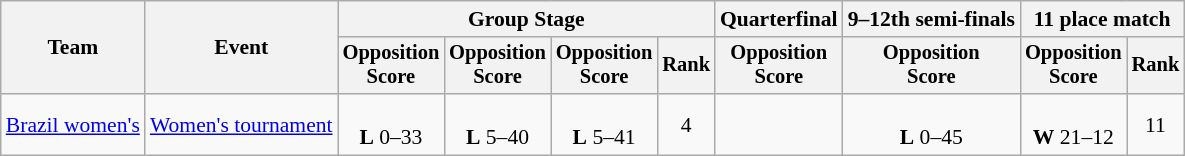<table class="wikitable" style="font-size:90%">
<tr>
<th rowspan=2>Team</th>
<th rowspan=2>Event</th>
<th colspan=4>Group Stage</th>
<th>Quarterfinal</th>
<th>9–12th semi-finals</th>
<th colspan=2>11 place match</th>
</tr>
<tr style="font-size:95%">
<th>Opposition<br>Score</th>
<th>Opposition<br>Score</th>
<th>Opposition<br>Score</th>
<th>Rank</th>
<th>Opposition<br>Score</th>
<th>Opposition<br>Score</th>
<th>Opposition<br>Score</th>
<th>Rank</th>
</tr>
<tr align=center>
<td align=left><a href='#'>Brazil women's</a></td>
<td align=left><a href='#'>Women's tournament</a></td>
<td><br><strong>L</strong> 0–33</td>
<td><br><strong>L</strong> 5–40</td>
<td><br><strong>L</strong> 5–41</td>
<td>4</td>
<td></td>
<td><br><strong>L</strong> 0–45</td>
<td><br><strong>W</strong> 21–12</td>
<td>11</td>
</tr>
</table>
